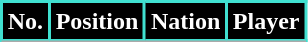<table class="wikitable sortable">
<tr>
<th style="background:#000000; color:white; border:2px solid #40E0D0;" scope="col">No.</th>
<th style="background:#000000; color:white; border:2px solid #40E0D0;" scope="col">Position</th>
<th style="background:#000000; color:white; border:2px solid #40E0D0;" scope="col">Nation</th>
<th style="background:#000000; color:white; border:2px solid #40E0D0;" scope="col">Player</th>
</tr>
<tr>
</tr>
</table>
